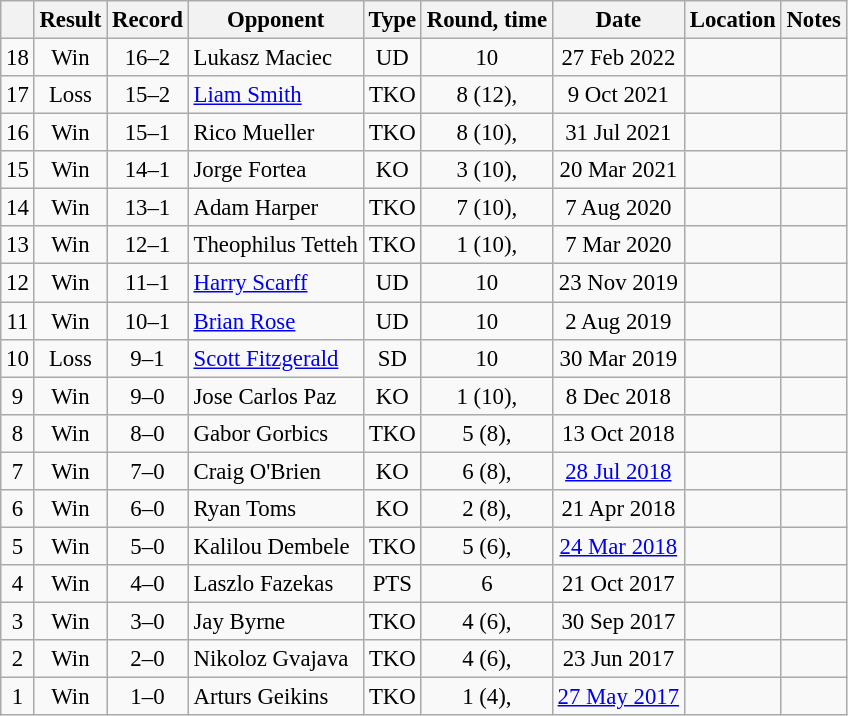<table class="wikitable" style="text-align:center; font-size:95%">
<tr>
<th></th>
<th>Result</th>
<th>Record</th>
<th>Opponent</th>
<th>Type</th>
<th>Round, time</th>
<th>Date</th>
<th>Location</th>
<th>Notes</th>
</tr>
<tr>
<td>18</td>
<td>Win</td>
<td>16–2</td>
<td style="text-align:left;">Lukasz Maciec</td>
<td>UD</td>
<td>10</td>
<td>27 Feb 2022</td>
<td style="text-align:left;"></td>
<td></td>
</tr>
<tr>
<td>17</td>
<td>Loss</td>
<td>15–2</td>
<td style="text-align:left;"><a href='#'>Liam Smith</a></td>
<td>TKO</td>
<td>8 (12), </td>
<td>9 Oct 2021</td>
<td style="text-align:left;"></td>
<td align=left></td>
</tr>
<tr>
<td>16</td>
<td>Win</td>
<td>15–1</td>
<td style="text-align:left;">Rico Mueller</td>
<td>TKO</td>
<td>8 (10), </td>
<td>31 Jul 2021</td>
<td style="text-align:left;"></td>
<td></td>
</tr>
<tr>
<td>15</td>
<td>Win</td>
<td>14–1</td>
<td style="text-align:left;">Jorge Fortea</td>
<td>KO</td>
<td>3 (10), </td>
<td>20 Mar 2021</td>
<td style="text-align:left;"></td>
<td align=left></td>
</tr>
<tr>
<td>14</td>
<td>Win</td>
<td>13–1</td>
<td style="text-align:left;">Adam Harper</td>
<td>TKO</td>
<td>7 (10), </td>
<td>7 Aug 2020</td>
<td style="text-align:left;"></td>
<td></td>
</tr>
<tr>
<td>13</td>
<td>Win</td>
<td>12–1</td>
<td style="text-align:left;">Theophilus Tetteh</td>
<td>TKO</td>
<td>1 (10), </td>
<td>7 Mar 2020</td>
<td style="text-align:left;"></td>
<td></td>
</tr>
<tr>
<td>12</td>
<td>Win</td>
<td>11–1</td>
<td style="text-align:left;"><a href='#'>Harry Scarff</a></td>
<td>UD</td>
<td>10</td>
<td>23 Nov 2019</td>
<td style="text-align:left;"></td>
<td align=left></td>
</tr>
<tr>
<td>11</td>
<td>Win</td>
<td>10–1</td>
<td style="text-align:left;"><a href='#'>Brian Rose</a></td>
<td>UD</td>
<td>10</td>
<td>2 Aug 2019</td>
<td style="text-align:left;"></td>
<td align=left></td>
</tr>
<tr>
<td>10</td>
<td>Loss</td>
<td>9–1</td>
<td style="text-align:left;"><a href='#'>Scott Fitzgerald</a></td>
<td>SD</td>
<td>10</td>
<td>30 Mar 2019</td>
<td style="text-align:left;"></td>
<td style="text-align:left;"></td>
</tr>
<tr>
<td>9</td>
<td>Win</td>
<td>9–0</td>
<td style="text-align:left;">Jose Carlos Paz</td>
<td>KO</td>
<td>1 (10), </td>
<td>8 Dec 2018</td>
<td style="text-align:left;"></td>
<td></td>
</tr>
<tr>
<td>8</td>
<td>Win</td>
<td>8–0</td>
<td style="text-align:left;">Gabor Gorbics</td>
<td>TKO</td>
<td>5 (8), </td>
<td>13 Oct 2018</td>
<td style="text-align:left;"></td>
<td></td>
</tr>
<tr>
<td>7</td>
<td>Win</td>
<td>7–0</td>
<td style="text-align:left;">Craig O'Brien</td>
<td>KO</td>
<td>6 (8), </td>
<td><a href='#'>28 Jul 2018</a></td>
<td style="text-align:left;"></td>
<td></td>
</tr>
<tr>
<td>6</td>
<td>Win</td>
<td>6–0</td>
<td style="text-align:left;">Ryan Toms</td>
<td>KO</td>
<td>2 (8), </td>
<td>21 Apr 2018</td>
<td style="text-align:left;"></td>
<td></td>
</tr>
<tr>
<td>5</td>
<td>Win</td>
<td>5–0</td>
<td style="text-align:left;">Kalilou Dembele</td>
<td>TKO</td>
<td>5 (6), </td>
<td><a href='#'>24 Mar 2018</a></td>
<td style="text-align:left;"></td>
<td></td>
</tr>
<tr>
<td>4</td>
<td>Win</td>
<td>4–0</td>
<td style="text-align:left;">Laszlo Fazekas</td>
<td>PTS</td>
<td>6</td>
<td>21 Oct 2017</td>
<td style="text-align:left;"></td>
<td></td>
</tr>
<tr>
<td>3</td>
<td>Win</td>
<td>3–0</td>
<td style="text-align:left;">Jay Byrne</td>
<td>TKO</td>
<td>4 (6), </td>
<td>30 Sep 2017</td>
<td style="text-align:left;"></td>
<td></td>
</tr>
<tr>
<td>2</td>
<td>Win</td>
<td>2–0</td>
<td style="text-align:left;">Nikoloz Gvajava</td>
<td>TKO</td>
<td>4 (6), </td>
<td>23 Jun 2017</td>
<td style="text-align:left;"></td>
<td></td>
</tr>
<tr>
<td>1</td>
<td>Win</td>
<td>1–0</td>
<td style="text-align:left;">Arturs Geikins</td>
<td>TKO</td>
<td>1 (4), </td>
<td><a href='#'>27 May 2017</a></td>
<td style="text-align:left;"></td>
<td></td>
</tr>
</table>
